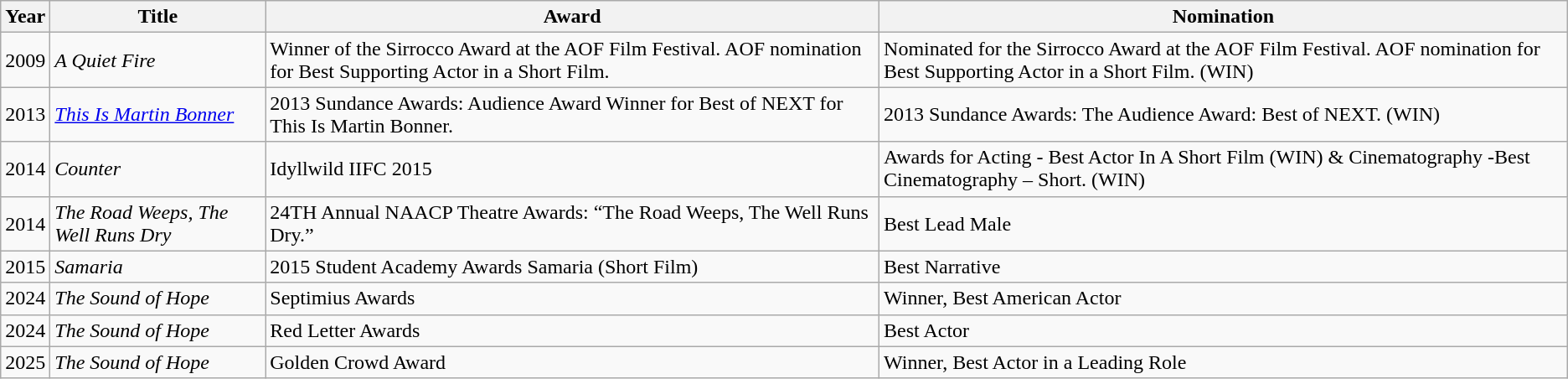<table class="wikitable">
<tr>
<th>Year</th>
<th>Title</th>
<th>Award</th>
<th>Nomination</th>
</tr>
<tr>
<td>2009</td>
<td><em>A Quiet Fire</em></td>
<td>Winner of the Sirrocco Award at the AOF Film Festival. AOF nomination for Best Supporting Actor in a Short Film.</td>
<td>Nominated for the Sirrocco Award at the AOF Film Festival. AOF nomination for Best Supporting Actor in a Short Film. (WIN)</td>
</tr>
<tr>
<td>2013</td>
<td><em><a href='#'>This Is Martin Bonner</a></em></td>
<td>2013 Sundance Awards: Audience Award Winner for Best of NEXT for This Is Martin Bonner.</td>
<td>2013 Sundance Awards: The Audience Award: Best of NEXT. (WIN)</td>
</tr>
<tr>
<td>2014</td>
<td><em>Counter</em></td>
<td>Idyllwild IIFC 2015</td>
<td>Awards for Acting - Best Actor In A Short Film (WIN) & Cinematography -Best Cinematography – Short. (WIN)</td>
</tr>
<tr>
<td>2014</td>
<td><em>The Road Weeps, The Well Runs Dry</em></td>
<td>24TH Annual NAACP Theatre Awards: “The Road Weeps, The Well Runs Dry.”</td>
<td>Best Lead Male</td>
</tr>
<tr>
<td>2015</td>
<td><em>Samaria</em></td>
<td>2015 Student Academy Awards Samaria (Short Film)</td>
<td>Best Narrative</td>
</tr>
<tr>
<td>2024</td>
<td><em>The Sound of Hope</em></td>
<td>Septimius Awards</td>
<td>Winner, Best American Actor</td>
</tr>
<tr>
<td>2024</td>
<td><em>The Sound of Hope</em></td>
<td>Red Letter Awards</td>
<td>Best Actor</td>
</tr>
<tr>
<td>2025</td>
<td><em>The Sound of Hope</em></td>
<td>Golden Crowd Award</td>
<td>Winner, Best Actor in a Leading Role</td>
</tr>
</table>
